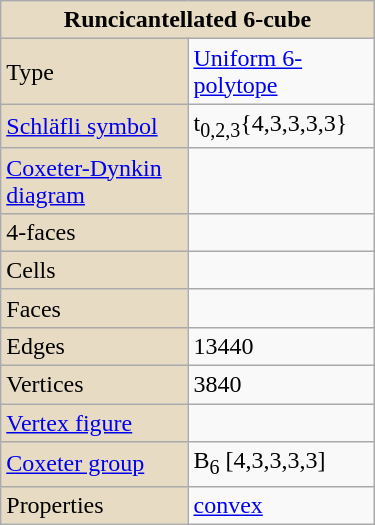<table class="wikitable" align="right" style="margin-left:10px" width="250">
<tr>
<td bgcolor=#e7dcc3 align=center colspan=2><strong>Runcicantellated 6-cube</strong></td>
</tr>
<tr>
<td bgcolor=#e7dcc3>Type</td>
<td><a href='#'>Uniform 6-polytope</a></td>
</tr>
<tr>
<td bgcolor=#e7dcc3><a href='#'>Schläfli symbol</a></td>
<td>t<sub>0,2,3</sub>{4,3,3,3,3}</td>
</tr>
<tr>
<td bgcolor=#e7dcc3><a href='#'>Coxeter-Dynkin diagram</a></td>
<td></td>
</tr>
<tr>
<td bgcolor=#e7dcc3>4-faces</td>
<td></td>
</tr>
<tr>
<td bgcolor=#e7dcc3>Cells</td>
<td></td>
</tr>
<tr>
<td bgcolor=#e7dcc3>Faces</td>
<td></td>
</tr>
<tr>
<td bgcolor=#e7dcc3>Edges</td>
<td>13440</td>
</tr>
<tr>
<td bgcolor=#e7dcc3>Vertices</td>
<td>3840</td>
</tr>
<tr>
<td bgcolor=#e7dcc3><a href='#'>Vertex figure</a></td>
<td></td>
</tr>
<tr>
<td bgcolor=#e7dcc3><a href='#'>Coxeter group</a></td>
<td>B<sub>6</sub> [4,3,3,3,3]</td>
</tr>
<tr>
<td bgcolor=#e7dcc3>Properties</td>
<td><a href='#'>convex</a></td>
</tr>
</table>
